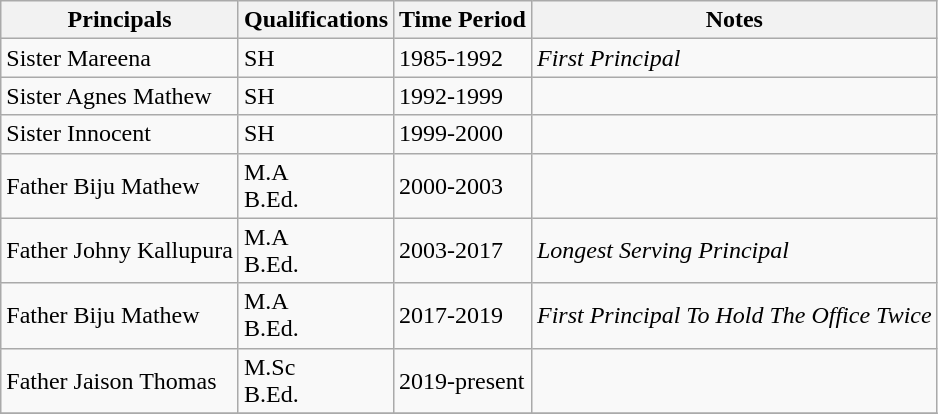<table class="wikitable">
<tr>
<th>Principals</th>
<th>Qualifications</th>
<th>Time Period</th>
<th>Notes</th>
</tr>
<tr>
<td>Sister Mareena</td>
<td>SH</td>
<td>1985-1992</td>
<td><em>First Principal</em></td>
</tr>
<tr>
<td>Sister Agnes Mathew</td>
<td>SH</td>
<td>1992-1999</td>
<td></td>
</tr>
<tr>
<td>Sister Innocent</td>
<td>SH</td>
<td>1999-2000</td>
<td></td>
</tr>
<tr>
<td>Father Biju Mathew</td>
<td>M.A<br>B.Ed.</td>
<td>2000-2003</td>
<td></td>
</tr>
<tr>
<td>Father Johny Kallupura</td>
<td>M.A<br>B.Ed.</td>
<td>2003-2017</td>
<td><em>Longest Serving Principal</em></td>
</tr>
<tr>
<td>Father Biju Mathew</td>
<td>M.A<br>B.Ed.</td>
<td>2017-2019</td>
<td><em>First Principal To Hold The Office Twice</em></td>
</tr>
<tr>
<td>Father Jaison Thomas</td>
<td>M.Sc<br>B.Ed.</td>
<td>2019-present</td>
<td></td>
</tr>
<tr>
</tr>
</table>
